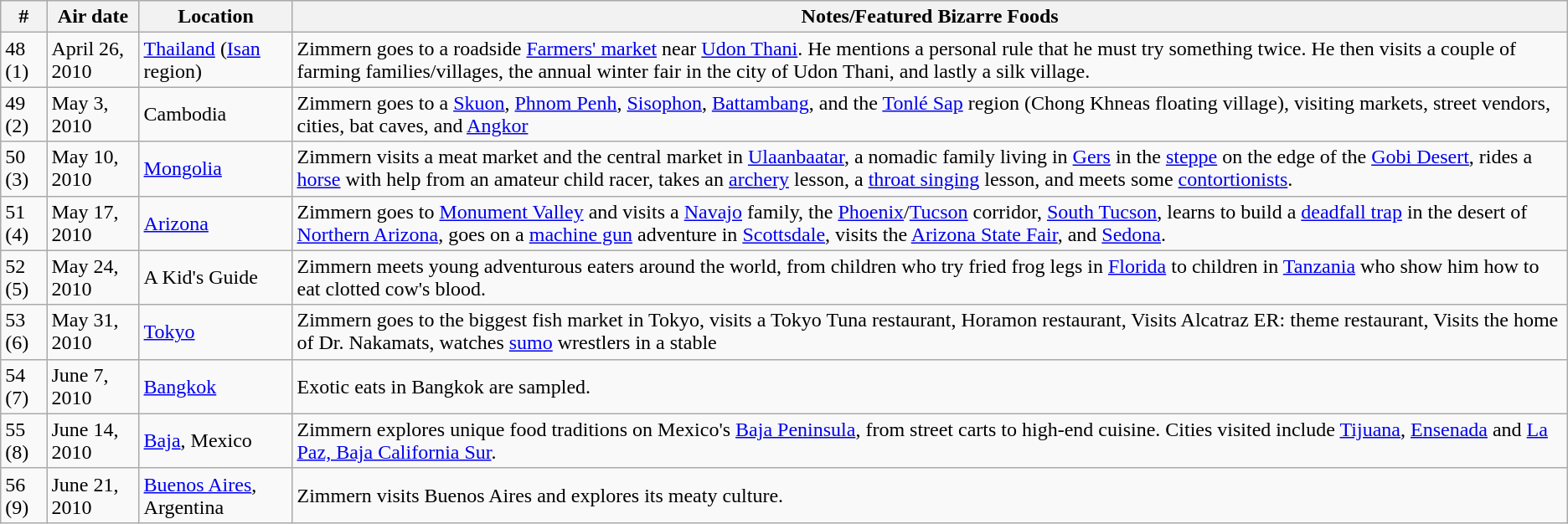<table class="wikitable">
<tr style="background:#EFEFEF">
<th>#</th>
<th>Air date</th>
<th>Location</th>
<th>Notes/Featured Bizarre Foods</th>
</tr>
<tr>
<td>48 (1)</td>
<td>April 26, 2010</td>
<td><a href='#'>Thailand</a> (<a href='#'>Isan</a> region)</td>
<td>Zimmern goes to a roadside <a href='#'>Farmers' market</a> near <a href='#'>Udon Thani</a>. He mentions a personal rule that he must try something twice.  He then visits a couple of farming families/villages, the annual winter fair in the city of Udon Thani, and lastly a silk village.</td>
</tr>
<tr>
<td>49 (2)</td>
<td>May 3, 2010</td>
<td>Cambodia</td>
<td>Zimmern goes to a <a href='#'>Skuon</a>, <a href='#'>Phnom Penh</a>, <a href='#'>Sisophon</a>, <a href='#'>Battambang</a>, and the <a href='#'>Tonlé Sap</a> region (Chong Khneas floating village), visiting markets, street vendors, cities, bat caves, and <a href='#'>Angkor</a></td>
</tr>
<tr>
<td>50 (3)</td>
<td>May 10, 2010</td>
<td><a href='#'>Mongolia</a></td>
<td>Zimmern visits a meat market and the central market in <a href='#'>Ulaanbaatar</a>, a nomadic family living in <a href='#'>Gers</a> in the <a href='#'>steppe</a> on the edge of the <a href='#'>Gobi Desert</a>, rides a <a href='#'>horse</a> with help from an amateur child racer, takes an <a href='#'>archery</a> lesson, a <a href='#'>throat singing</a> lesson, and meets some <a href='#'>contortionists</a>.</td>
</tr>
<tr>
<td>51 (4)</td>
<td>May 17, 2010</td>
<td><a href='#'>Arizona</a></td>
<td>Zimmern goes to <a href='#'>Monument Valley</a> and visits a <a href='#'>Navajo</a> family, the <a href='#'>Phoenix</a>/<a href='#'>Tucson</a> corridor, <a href='#'>South Tucson</a>, learns to build a <a href='#'>deadfall trap</a> in the desert of <a href='#'>Northern Arizona</a>, goes on a <a href='#'>machine gun</a> adventure in <a href='#'>Scottsdale</a>, visits the <a href='#'>Arizona State Fair</a>, and <a href='#'>Sedona</a>.</td>
</tr>
<tr>
<td>52 (5)</td>
<td>May 24, 2010</td>
<td>A Kid's Guide</td>
<td>Zimmern meets young adventurous eaters around the world, from children who try fried frog legs in <a href='#'>Florida</a> to children in <a href='#'>Tanzania</a> who show him how to eat clotted cow's blood.</td>
</tr>
<tr>
<td>53 (6)</td>
<td>May 31, 2010</td>
<td><a href='#'>Tokyo</a></td>
<td>Zimmern goes to the biggest fish market in Tokyo, visits a Tokyo Tuna restaurant, Horamon restaurant, Visits Alcatraz ER: theme restaurant, Visits the home of Dr. Nakamats, watches <a href='#'>sumo</a> wrestlers in a stable</td>
</tr>
<tr>
<td>54 (7)</td>
<td>June 7, 2010</td>
<td><a href='#'>Bangkok</a></td>
<td>Exotic eats in Bangkok are sampled.</td>
</tr>
<tr>
<td>55 (8)</td>
<td>June 14, 2010</td>
<td><a href='#'>Baja</a>, Mexico</td>
<td>Zimmern explores unique food traditions on Mexico's <a href='#'>Baja Peninsula</a>, from street carts to high-end cuisine. Cities visited include <a href='#'>Tijuana</a>, <a href='#'>Ensenada</a> and <a href='#'>La Paz, Baja California Sur</a>.</td>
</tr>
<tr>
<td>56 (9)</td>
<td>June 21, 2010</td>
<td><a href='#'>Buenos Aires</a>, Argentina</td>
<td>Zimmern visits Buenos Aires and explores its meaty culture.</td>
</tr>
</table>
